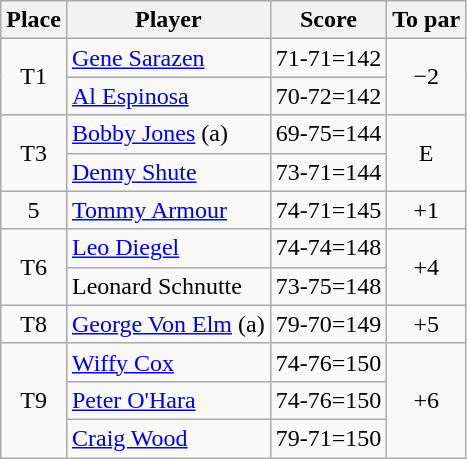<table class=wikitable>
<tr>
<th>Place</th>
<th>Player</th>
<th>Score</th>
<th>To par</th>
</tr>
<tr>
<td rowspan=2 align=center>T1</td>
<td> <a href='#'>Gene Sarazen</a></td>
<td>71-71=142</td>
<td rowspan=2 align=center>−2</td>
</tr>
<tr>
<td> <a href='#'>Al Espinosa</a></td>
<td>70-72=142</td>
</tr>
<tr>
<td rowspan=2 align=center>T3</td>
<td> <a href='#'>Bobby Jones</a> (a)</td>
<td>69-75=144</td>
<td rowspan=2 align=center>E</td>
</tr>
<tr>
<td> <a href='#'>Denny Shute</a></td>
<td>73-71=144</td>
</tr>
<tr>
<td align=center>5</td>
<td> <a href='#'>Tommy Armour</a></td>
<td>74-71=145</td>
<td align=center>+1</td>
</tr>
<tr>
<td rowspan=2 align=center>T6</td>
<td> <a href='#'>Leo Diegel</a></td>
<td>74-74=148</td>
<td rowspan=2 align=center>+4</td>
</tr>
<tr>
<td> Leonard Schnutte</td>
<td>73-75=148</td>
</tr>
<tr>
<td align=center>T8</td>
<td> <a href='#'>George Von Elm</a> (a)</td>
<td>79-70=149</td>
<td align=center>+5</td>
</tr>
<tr>
<td rowspan=3 align=center>T9</td>
<td> <a href='#'>Wiffy Cox</a> </td>
<td>74-76=150</td>
<td rowspan=3 align=center>+6</td>
</tr>
<tr>
<td> <a href='#'>Peter O'Hara</a> </td>
<td>74-76=150</td>
</tr>
<tr>
<td> <a href='#'>Craig Wood</a></td>
<td>79-71=150</td>
</tr>
</table>
